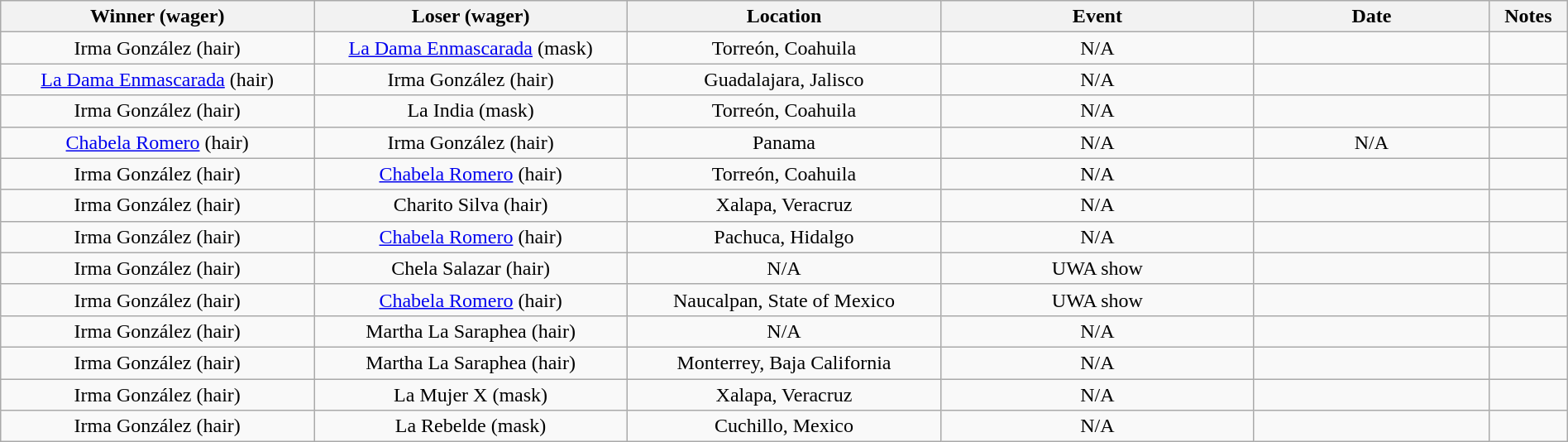<table class="wikitable sortable" width=100%  style="text-align: center">
<tr>
<th width=20% scope="col">Winner (wager)</th>
<th width=20% scope="col">Loser (wager)</th>
<th width=20% scope="col">Location</th>
<th width=20% scope="col">Event</th>
<th width=15% scope="col">Date</th>
<th class="unsortable" width=5% scope="col">Notes</th>
</tr>
<tr>
<td>Irma González (hair)</td>
<td><a href='#'>La Dama Enmascarada</a> (mask)</td>
<td>Torreón, Coahuila</td>
<td>N/A</td>
<td></td>
<td></td>
</tr>
<tr>
<td><a href='#'>La Dama Enmascarada</a> (hair)</td>
<td>Irma González (hair)</td>
<td>Guadalajara, Jalisco</td>
<td>N/A</td>
<td></td>
<td></td>
</tr>
<tr>
<td>Irma González (hair)</td>
<td>La India (mask)</td>
<td>Torreón, Coahuila</td>
<td>N/A</td>
<td></td>
<td></td>
</tr>
<tr>
<td><a href='#'>Chabela Romero</a> (hair)</td>
<td>Irma González (hair)</td>
<td>Panama</td>
<td>N/A</td>
<td>N/A</td>
<td></td>
</tr>
<tr>
<td>Irma González (hair)</td>
<td><a href='#'>Chabela Romero</a> (hair)</td>
<td>Torreón, Coahuila</td>
<td>N/A</td>
<td></td>
<td></td>
</tr>
<tr>
<td>Irma González (hair)</td>
<td>Charito Silva (hair)</td>
<td>Xalapa, Veracruz</td>
<td>N/A</td>
<td></td>
<td></td>
</tr>
<tr>
<td>Irma González (hair)</td>
<td><a href='#'>Chabela Romero</a> (hair)</td>
<td>Pachuca, Hidalgo</td>
<td>N/A</td>
<td></td>
<td></td>
</tr>
<tr>
<td>Irma González (hair)</td>
<td>Chela Salazar (hair)</td>
<td>N/A</td>
<td>UWA show</td>
<td></td>
<td></td>
</tr>
<tr>
<td>Irma González (hair)</td>
<td><a href='#'>Chabela Romero</a> (hair)</td>
<td>Naucalpan, State of Mexico</td>
<td>UWA show</td>
<td></td>
<td></td>
</tr>
<tr>
<td>Irma González (hair)</td>
<td>Martha La Saraphea (hair)</td>
<td>N/A</td>
<td>N/A</td>
<td></td>
<td></td>
</tr>
<tr>
<td>Irma González (hair)</td>
<td>Martha La Saraphea (hair)</td>
<td>Monterrey, Baja California</td>
<td>N/A</td>
<td></td>
<td></td>
</tr>
<tr>
<td>Irma González (hair)</td>
<td>La Mujer X (mask)</td>
<td>Xalapa, Veracruz</td>
<td>N/A</td>
<td></td>
<td></td>
</tr>
<tr>
<td>Irma González (hair)</td>
<td>La Rebelde (mask)</td>
<td>Cuchillo, Mexico</td>
<td>N/A</td>
<td></td>
<td></td>
</tr>
</table>
